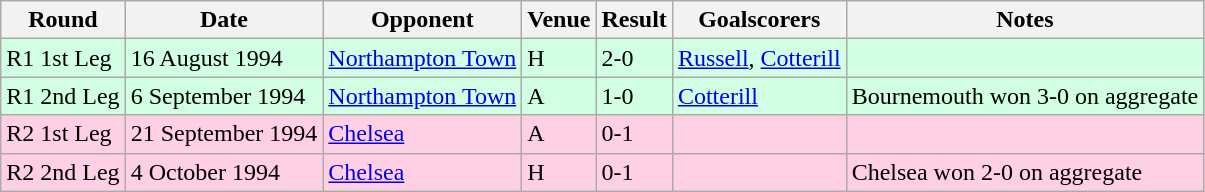<table class="wikitable">
<tr>
<th>Round</th>
<th>Date</th>
<th>Opponent</th>
<th>Venue</th>
<th>Result</th>
<th>Goalscorers</th>
<th>Notes</th>
</tr>
<tr style="background-color: #d0ffe3;">
<td>R1 1st Leg</td>
<td>16 August 1994</td>
<td><a href='#'>Northampton Town</a></td>
<td>H</td>
<td>2-0</td>
<td><a href='#'>Russell</a>, <a href='#'>Cotterill</a></td>
<td></td>
</tr>
<tr style="background-color: #d0ffe3;">
<td>R1 2nd Leg</td>
<td>6 September 1994</td>
<td><a href='#'>Northampton Town</a></td>
<td>A</td>
<td>1-0</td>
<td><a href='#'>Cotterill</a></td>
<td>Bournemouth won 3-0 on aggregate</td>
</tr>
<tr style="background-color: #ffd0e3;">
<td>R2 1st Leg</td>
<td>21 September 1994</td>
<td><a href='#'>Chelsea</a></td>
<td>A</td>
<td>0-1</td>
<td></td>
<td></td>
</tr>
<tr style="background-color: #ffd0e3;">
<td>R2 2nd Leg</td>
<td>4 October 1994</td>
<td><a href='#'>Chelsea</a></td>
<td>H</td>
<td>0-1</td>
<td></td>
<td>Chelsea won 2-0 on aggregate</td>
</tr>
</table>
